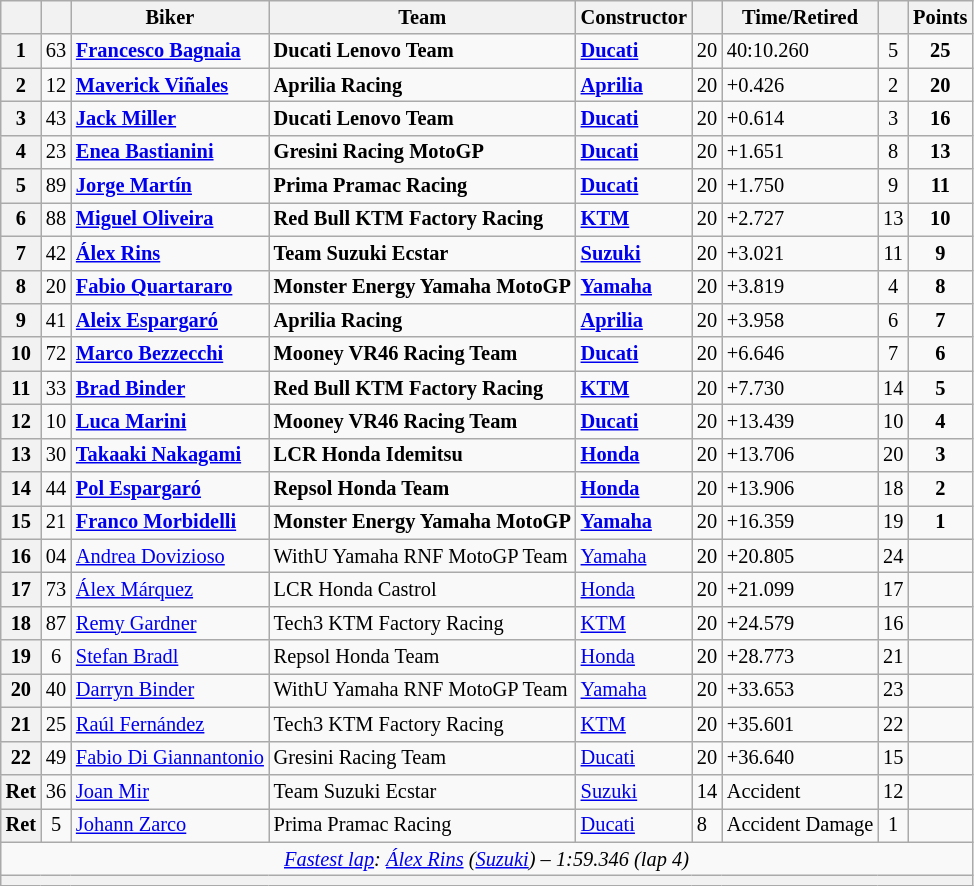<table class="wikitable sortable" style="font-size: 85%;">
<tr>
<th scope="col"></th>
<th scope="col"></th>
<th scope="col">Biker</th>
<th scope="col">Team</th>
<th scope="col">Constructor</th>
<th scope="col" class="unsortable"></th>
<th scope="col" class="unsortable">Time/Retired</th>
<th scope="col"></th>
<th scope="col">Points</th>
</tr>
<tr>
<th scope="row">1</th>
<td align="center">63</td>
<td> <strong><a href='#'>Francesco Bagnaia</a></strong></td>
<td><strong>Ducati Lenovo Team</strong></td>
<td><strong><a href='#'>Ducati</a></strong></td>
<td>20</td>
<td>40:10.260</td>
<td align="center">5</td>
<td align="center"><strong>25</strong></td>
</tr>
<tr>
<th scope="row">2</th>
<td align="center">12</td>
<td> <strong><a href='#'>Maverick Viñales</a></strong></td>
<td><strong>Aprilia Racing</strong></td>
<td><strong><a href='#'>Aprilia</a></strong></td>
<td>20</td>
<td>+0.426</td>
<td align="center">2</td>
<td align="center"><strong>20</strong></td>
</tr>
<tr>
<th scope="row">3</th>
<td align="center">43</td>
<td> <strong><a href='#'>Jack Miller</a></strong></td>
<td><strong>Ducati Lenovo Team</strong></td>
<td><strong><a href='#'>Ducati</a></strong></td>
<td>20</td>
<td>+0.614</td>
<td align="center">3</td>
<td align="center"><strong>16</strong></td>
</tr>
<tr>
<th scope="row">4</th>
<td align="center">23</td>
<td> <strong><a href='#'>Enea Bastianini</a></strong></td>
<td><strong>Gresini Racing MotoGP</strong></td>
<td><strong><a href='#'>Ducati</a></strong></td>
<td>20</td>
<td>+1.651</td>
<td align="center">8</td>
<td align="center"><strong>13</strong></td>
</tr>
<tr>
<th scope="row">5</th>
<td align="center">89</td>
<td> <strong><a href='#'>Jorge Martín</a></strong></td>
<td><strong>Prima Pramac Racing</strong></td>
<td><strong><a href='#'>Ducati</a></strong></td>
<td>20</td>
<td>+1.750</td>
<td align="center">9</td>
<td align="center"><strong>11</strong></td>
</tr>
<tr>
<th scope="row">6</th>
<td align="center">88</td>
<td> <strong><a href='#'>Miguel Oliveira</a></strong></td>
<td><strong>Red Bull KTM Factory Racing</strong></td>
<td><strong><a href='#'>KTM</a></strong></td>
<td>20</td>
<td>+2.727</td>
<td align="center">13</td>
<td align="center"><strong>10</strong></td>
</tr>
<tr>
<th scope="row">7</th>
<td align="center">42</td>
<td> <strong><a href='#'>Álex Rins</a></strong></td>
<td><strong>Team Suzuki Ecstar</strong></td>
<td><strong><a href='#'>Suzuki</a></strong></td>
<td>20</td>
<td>+3.021</td>
<td align="center">11</td>
<td align="center"><strong>9</strong></td>
</tr>
<tr>
<th scope="row">8</th>
<td align="center">20</td>
<td> <strong><a href='#'>Fabio Quartararo</a></strong></td>
<td><strong>Monster Energy Yamaha MotoGP</strong></td>
<td><strong><a href='#'>Yamaha</a></strong></td>
<td>20</td>
<td>+3.819</td>
<td align="center">4</td>
<td align="center"><strong>8</strong></td>
</tr>
<tr>
<th scope="row">9</th>
<td align="center">41</td>
<td> <strong><a href='#'>Aleix Espargaró</a></strong></td>
<td><strong>Aprilia Racing</strong></td>
<td><strong><a href='#'>Aprilia</a></strong></td>
<td>20</td>
<td>+3.958</td>
<td align="center">6</td>
<td align="center"><strong>7</strong></td>
</tr>
<tr>
<th scope="row">10</th>
<td align="center">72</td>
<td> <strong><a href='#'>Marco Bezzecchi</a></strong></td>
<td><strong>Mooney VR46 Racing Team</strong></td>
<td><strong><a href='#'>Ducati</a></strong></td>
<td>20</td>
<td>+6.646</td>
<td align="center">7</td>
<td align="center"><strong>6</strong></td>
</tr>
<tr>
<th scope="row">11</th>
<td align="center">33</td>
<td> <strong><a href='#'>Brad Binder</a></strong></td>
<td><strong>Red Bull KTM Factory Racing</strong></td>
<td><strong><a href='#'>KTM</a></strong></td>
<td>20</td>
<td>+7.730</td>
<td align="center">14</td>
<td align="center"><strong>5</strong></td>
</tr>
<tr>
<th scope="row">12</th>
<td align="center">10</td>
<td> <strong><a href='#'>Luca Marini</a></strong></td>
<td><strong>Mooney VR46 Racing Team</strong></td>
<td><strong><a href='#'>Ducati</a></strong></td>
<td>20</td>
<td>+13.439</td>
<td align="center">10</td>
<td align="center"><strong>4</strong></td>
</tr>
<tr>
<th scope="row">13</th>
<td align="center">30</td>
<td> <strong><a href='#'>Takaaki Nakagami</a></strong></td>
<td><strong>LCR Honda Idemitsu</strong></td>
<td><strong><a href='#'>Honda</a></strong></td>
<td>20</td>
<td>+13.706</td>
<td align="center">20</td>
<td align="center"><strong>3</strong></td>
</tr>
<tr>
<th scope="row">14</th>
<td align="center">44</td>
<td> <strong><a href='#'>Pol Espargaró</a></strong></td>
<td><strong>Repsol Honda Team</strong></td>
<td><strong><a href='#'>Honda</a></strong></td>
<td>20</td>
<td>+13.906</td>
<td align="center">18</td>
<td align="center"><strong>2</strong></td>
</tr>
<tr>
<th scope="row">15</th>
<td align="center">21</td>
<td> <strong><a href='#'>Franco Morbidelli</a></strong></td>
<td><strong>Monster Energy Yamaha MotoGP</strong></td>
<td><strong><a href='#'>Yamaha</a></strong></td>
<td>20</td>
<td>+16.359</td>
<td align="center">19</td>
<td align="center"><strong>1</strong></td>
</tr>
<tr>
<th scope="row">16</th>
<td align="center">04</td>
<td> <a href='#'>Andrea Dovizioso</a></td>
<td>WithU Yamaha RNF MotoGP Team</td>
<td><a href='#'>Yamaha</a></td>
<td>20</td>
<td>+20.805</td>
<td align="center">24</td>
<td></td>
</tr>
<tr>
<th scope="row">17</th>
<td align="center">73</td>
<td> <a href='#'>Álex Márquez</a></td>
<td>LCR Honda Castrol</td>
<td><a href='#'>Honda</a></td>
<td>20</td>
<td>+21.099</td>
<td align="center">17</td>
<td align="center"></td>
</tr>
<tr>
<th scope="row">18</th>
<td align="center">87</td>
<td> <a href='#'>Remy Gardner</a></td>
<td>Tech3 KTM Factory Racing</td>
<td><a href='#'>KTM</a></td>
<td>20</td>
<td>+24.579</td>
<td align="center">16</td>
<td align="center"></td>
</tr>
<tr>
<th scope="row">19</th>
<td align="center">6</td>
<td> <a href='#'>Stefan Bradl</a></td>
<td>Repsol Honda Team</td>
<td><a href='#'>Honda</a></td>
<td>20</td>
<td>+28.773</td>
<td align="center">21</td>
<td></td>
</tr>
<tr>
<th scope="row">20</th>
<td align="center">40</td>
<td> <a href='#'>Darryn Binder</a></td>
<td>WithU Yamaha RNF MotoGP Team</td>
<td><a href='#'>Yamaha</a></td>
<td>20</td>
<td>+33.653</td>
<td align="center">23</td>
<td align="center"></td>
</tr>
<tr>
<th scope="row">21</th>
<td align="center">25</td>
<td> <a href='#'>Raúl Fernández</a></td>
<td>Tech3 KTM Factory Racing</td>
<td><a href='#'>KTM</a></td>
<td>20</td>
<td>+35.601</td>
<td align="center">22</td>
<td></td>
</tr>
<tr>
<th scope="row">22</th>
<td align="center">49</td>
<td> <a href='#'>Fabio Di Giannantonio</a></td>
<td>Gresini Racing Team</td>
<td><a href='#'>Ducati</a></td>
<td>20</td>
<td>+36.640</td>
<td align="center">15</td>
<td align="center"></td>
</tr>
<tr>
<th scope="row">Ret</th>
<td align="center">36</td>
<td> <a href='#'>Joan Mir</a></td>
<td>Team Suzuki Ecstar</td>
<td><a href='#'>Suzuki</a></td>
<td>14</td>
<td>Accident</td>
<td align="center">12</td>
<td></td>
</tr>
<tr>
<th scope="row">Ret</th>
<td align="center">5</td>
<td> <a href='#'>Johann Zarco</a></td>
<td>Prima Pramac Racing</td>
<td><a href='#'>Ducati</a></td>
<td>8</td>
<td>Accident Damage</td>
<td align="center">1</td>
<td></td>
</tr>
<tr class="sortbottom">
<td colspan="9" style="text-align:center"><em><a href='#'>Fastest lap</a>:  <a href='#'>Álex Rins</a> (<a href='#'>Suzuki</a>) – 1:59.346 (lap 4)</em></td>
</tr>
<tr>
<th colspan=9></th>
</tr>
</table>
